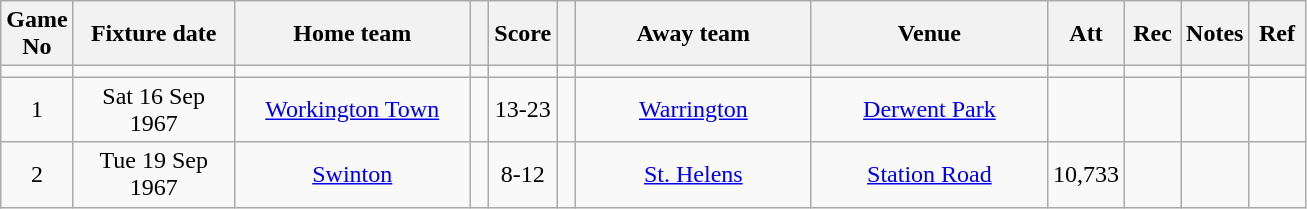<table class="wikitable" style="text-align:center;">
<tr>
<th width=20 abbr="No">Game No</th>
<th width=100 abbr="Date">Fixture date</th>
<th width=150 abbr="Home team">Home team</th>
<th width=5 abbr="space"></th>
<th width=20 abbr="Score">Score</th>
<th width=5 abbr="space"></th>
<th width=150 abbr="Away team">Away team</th>
<th width=150 abbr="Venue">Venue</th>
<th width=30 abbr="Att">Att</th>
<th width=30 abbr="Rec">Rec</th>
<th width=20 abbr="Notes">Notes</th>
<th width=30 abbr="Ref">Ref</th>
</tr>
<tr>
<td></td>
<td></td>
<td></td>
<td></td>
<td></td>
<td></td>
<td></td>
<td></td>
<td></td>
<td></td>
<td></td>
</tr>
<tr>
<td>1</td>
<td>Sat 16 Sep 1967</td>
<td><a href='#'>Workington Town</a></td>
<td></td>
<td>13-23</td>
<td></td>
<td><a href='#'>Warrington</a></td>
<td><a href='#'>Derwent Park</a></td>
<td></td>
<td></td>
<td></td>
<td></td>
</tr>
<tr>
<td>2</td>
<td>Tue 19 Sep 1967</td>
<td><a href='#'>Swinton</a></td>
<td></td>
<td>8-12</td>
<td></td>
<td><a href='#'>St. Helens</a></td>
<td><a href='#'>Station Road</a></td>
<td>10,733</td>
<td></td>
<td></td>
<td></td>
</tr>
</table>
